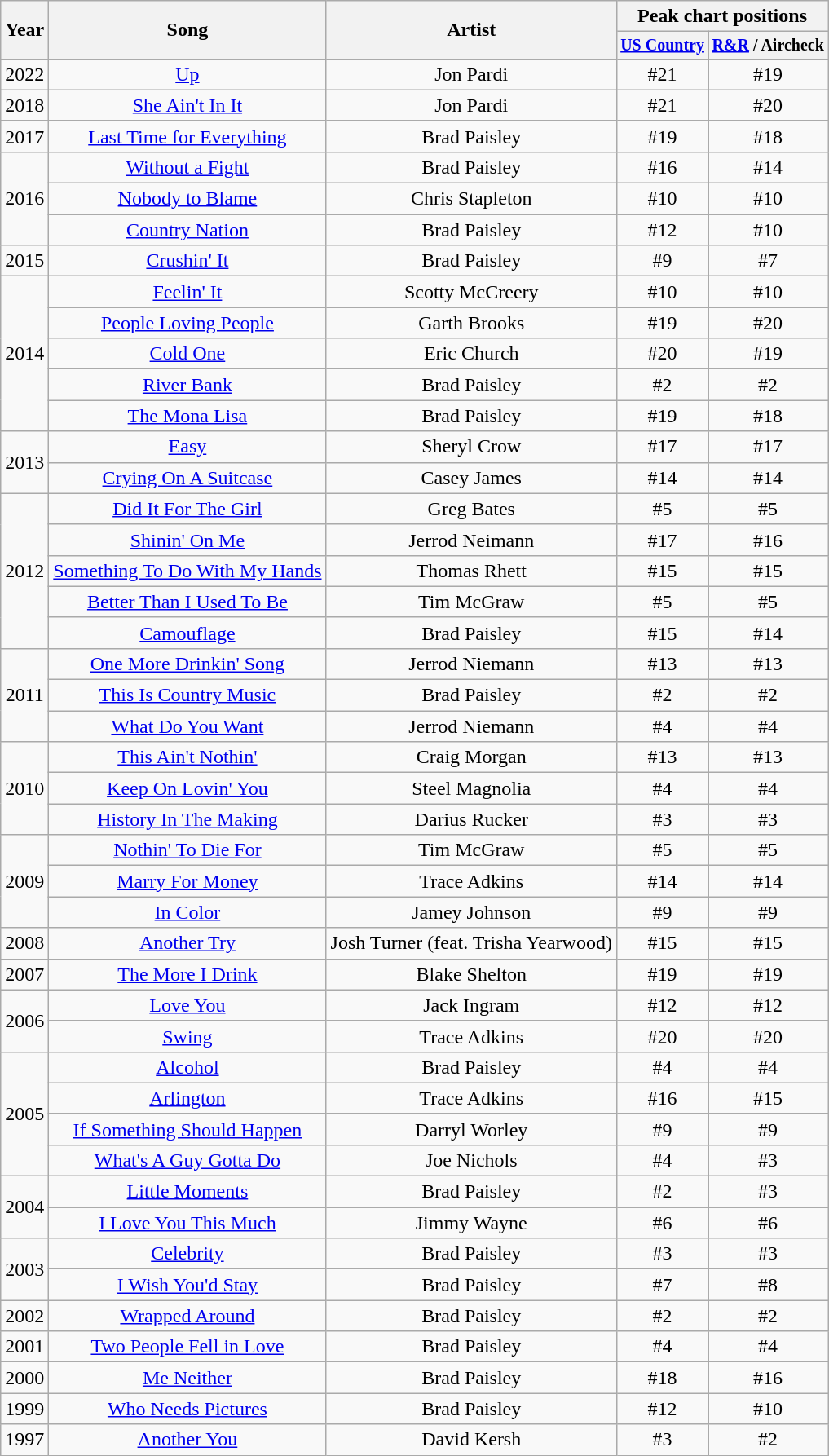<table class="wikitable" style="text-align:center;">
<tr>
<th rowspan="2">Year</th>
<th rowspan="2">Song</th>
<th rowspan="2">Artist</th>
<th colspan="2">Peak chart positions</th>
</tr>
<tr style="font-size:smaller;">
<th><a href='#'>US Country</a></th>
<th><a href='#'>R&R</a> / Aircheck</th>
</tr>
<tr>
<td rowspan ="1">2022</td>
<td><a href='#'>Up</a></td>
<td>Jon Pardi</td>
<td>#21</td>
<td>#19</td>
</tr>
<tr>
<td rowspan ="1">2018</td>
<td><a href='#'>She Ain't In It</a></td>
<td>Jon Pardi</td>
<td>#21</td>
<td>#20</td>
</tr>
<tr>
<td>2017</td>
<td><a href='#'>Last Time for Everything</a></td>
<td>Brad Paisley</td>
<td>#19</td>
<td>#18</td>
</tr>
<tr>
<td rowspan ="3">2016</td>
<td><a href='#'>Without a Fight</a></td>
<td>Brad Paisley</td>
<td>#16</td>
<td>#14</td>
</tr>
<tr>
<td><a href='#'>Nobody to Blame</a></td>
<td>Chris Stapleton</td>
<td>#10</td>
<td>#10</td>
</tr>
<tr>
<td><a href='#'>Country Nation</a></td>
<td>Brad Paisley</td>
<td>#12</td>
<td>#10</td>
</tr>
<tr>
<td rowspan ="1">2015</td>
<td><a href='#'>Crushin' It</a></td>
<td>Brad Paisley</td>
<td>#9</td>
<td>#7</td>
</tr>
<tr>
<td rowspan ="5">2014</td>
<td><a href='#'>Feelin' It</a></td>
<td>Scotty McCreery</td>
<td>#10</td>
<td>#10</td>
</tr>
<tr>
<td><a href='#'>People Loving People</a></td>
<td>Garth Brooks</td>
<td>#19</td>
<td>#20</td>
</tr>
<tr>
<td><a href='#'>Cold One</a></td>
<td>Eric Church</td>
<td>#20</td>
<td>#19</td>
</tr>
<tr>
<td><a href='#'>River Bank</a></td>
<td>Brad Paisley</td>
<td>#2</td>
<td>#2</td>
</tr>
<tr>
<td><a href='#'>The Mona Lisa</a></td>
<td>Brad Paisley</td>
<td>#19</td>
<td>#18</td>
</tr>
<tr>
<td rowspan ="2">2013</td>
<td><a href='#'>Easy</a></td>
<td>Sheryl Crow</td>
<td>#17</td>
<td>#17</td>
</tr>
<tr>
<td><a href='#'>Crying On A Suitcase</a></td>
<td>Casey James</td>
<td>#14</td>
<td>#14</td>
</tr>
<tr>
<td rowspan ="5">2012</td>
<td><a href='#'>Did It For The Girl</a></td>
<td>Greg Bates</td>
<td>#5</td>
<td>#5</td>
</tr>
<tr>
<td><a href='#'>Shinin' On Me</a></td>
<td>Jerrod Neimann</td>
<td>#17</td>
<td>#16</td>
</tr>
<tr>
<td><a href='#'>Something To Do With My Hands</a></td>
<td>Thomas Rhett</td>
<td>#15</td>
<td>#15</td>
</tr>
<tr>
<td><a href='#'>Better Than I Used To Be</a></td>
<td>Tim McGraw</td>
<td>#5</td>
<td>#5</td>
</tr>
<tr>
<td><a href='#'>Camouflage</a></td>
<td>Brad Paisley</td>
<td>#15</td>
<td>#14</td>
</tr>
<tr>
<td rowspan ="3">2011</td>
<td><a href='#'>One More Drinkin' Song</a></td>
<td>Jerrod Niemann</td>
<td>#13</td>
<td>#13</td>
</tr>
<tr>
<td><a href='#'>This Is Country Music</a></td>
<td>Brad Paisley</td>
<td>#2</td>
<td>#2</td>
</tr>
<tr>
<td><a href='#'>What Do You Want</a></td>
<td>Jerrod Niemann</td>
<td>#4</td>
<td>#4</td>
</tr>
<tr>
<td rowspan ="3">2010</td>
<td><a href='#'>This Ain't Nothin'</a></td>
<td>Craig Morgan</td>
<td>#13</td>
<td>#13</td>
</tr>
<tr>
<td><a href='#'>Keep On Lovin' You</a></td>
<td>Steel Magnolia</td>
<td>#4</td>
<td>#4</td>
</tr>
<tr>
<td><a href='#'>History In The Making</a></td>
<td>Darius Rucker</td>
<td>#3</td>
<td>#3</td>
</tr>
<tr>
<td rowspan="3">2009</td>
<td><a href='#'>Nothin' To Die For</a></td>
<td>Tim McGraw</td>
<td>#5</td>
<td>#5</td>
</tr>
<tr>
<td><a href='#'>Marry For Money</a></td>
<td>Trace Adkins</td>
<td>#14</td>
<td>#14</td>
</tr>
<tr>
<td><a href='#'>In Color</a></td>
<td>Jamey Johnson</td>
<td>#9</td>
<td>#9</td>
</tr>
<tr>
<td>2008</td>
<td><a href='#'>Another Try</a></td>
<td>Josh Turner (feat. Trisha Yearwood)</td>
<td>#15</td>
<td>#15</td>
</tr>
<tr>
<td>2007</td>
<td><a href='#'>The More I Drink</a></td>
<td>Blake Shelton</td>
<td>#19</td>
<td>#19</td>
</tr>
<tr>
<td rowspan="2">2006</td>
<td><a href='#'>Love You</a></td>
<td>Jack Ingram</td>
<td>#12</td>
<td>#12</td>
</tr>
<tr>
<td><a href='#'>Swing</a></td>
<td>Trace Adkins</td>
<td>#20</td>
<td>#20</td>
</tr>
<tr>
<td rowspan="4">2005</td>
<td><a href='#'>Alcohol</a></td>
<td>Brad Paisley</td>
<td>#4</td>
<td>#4</td>
</tr>
<tr>
<td><a href='#'>Arlington</a></td>
<td>Trace Adkins</td>
<td>#16</td>
<td>#15</td>
</tr>
<tr>
<td><a href='#'>If Something Should Happen</a></td>
<td>Darryl Worley</td>
<td>#9</td>
<td>#9</td>
</tr>
<tr>
<td><a href='#'>What's A Guy Gotta Do</a></td>
<td>Joe Nichols</td>
<td>#4</td>
<td>#3</td>
</tr>
<tr>
<td rowspan="2">2004</td>
<td><a href='#'>Little Moments</a></td>
<td>Brad Paisley</td>
<td>#2</td>
<td>#3</td>
</tr>
<tr>
<td><a href='#'>I Love You This Much</a></td>
<td>Jimmy Wayne</td>
<td>#6</td>
<td>#6</td>
</tr>
<tr>
<td rowspan="2">2003</td>
<td><a href='#'>Celebrity</a></td>
<td>Brad Paisley</td>
<td>#3</td>
<td>#3</td>
</tr>
<tr>
<td><a href='#'>I Wish You'd Stay</a></td>
<td>Brad Paisley</td>
<td>#7</td>
<td>#8</td>
</tr>
<tr>
<td>2002</td>
<td><a href='#'>Wrapped Around</a></td>
<td>Brad Paisley</td>
<td>#2</td>
<td>#2</td>
</tr>
<tr>
<td>2001</td>
<td><a href='#'>Two People Fell in Love</a></td>
<td>Brad Paisley</td>
<td>#4</td>
<td>#4</td>
</tr>
<tr>
<td>2000</td>
<td><a href='#'>Me Neither</a></td>
<td>Brad Paisley</td>
<td>#18</td>
<td>#16</td>
</tr>
<tr>
<td>1999</td>
<td><a href='#'>Who Needs Pictures</a></td>
<td>Brad Paisley</td>
<td>#12</td>
<td>#10</td>
</tr>
<tr>
<td>1997</td>
<td><a href='#'>Another You</a></td>
<td>David Kersh</td>
<td>#3</td>
<td>#2</td>
</tr>
</table>
